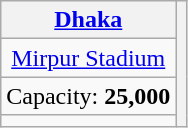<table class="wikitable" style="text-align:center">
<tr>
<th><a href='#'>Dhaka</a></th>
<th rowspan="4"></th>
</tr>
<tr>
<td><a href='#'>Mirpur Stadium</a></td>
</tr>
<tr>
<td>Capacity: <strong>25,000</strong></td>
</tr>
<tr>
<td></td>
</tr>
</table>
